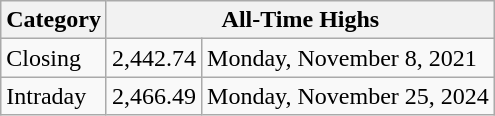<table class="wikitable">
<tr>
<th>Category</th>
<th colspan="2">All-Time Highs</th>
</tr>
<tr>
<td>Closing</td>
<td>2,442.74</td>
<td>Monday, November 8, 2021</td>
</tr>
<tr>
<td>Intraday</td>
<td>2,466.49</td>
<td>Monday, November 25, 2024</td>
</tr>
</table>
